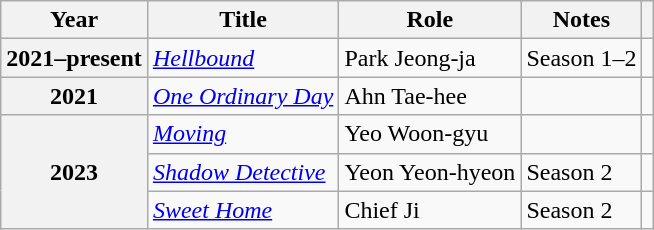<table class="wikitable plainrowheaders sortable">
<tr>
<th scope="col">Year</th>
<th scope="col">Title</th>
<th scope="col">Role</th>
<th scope="col">Notes</th>
<th scope="col" class="unsortable"></th>
</tr>
<tr>
<th scope="row">2021–present</th>
<td><em><a href='#'>Hellbound</a></em></td>
<td>Park Jeong-ja</td>
<td>Season 1–2</td>
<td style="text-align:center"></td>
</tr>
<tr>
<th scope="row">2021</th>
<td><em><a href='#'>One Ordinary Day</a></em></td>
<td>Ahn Tae-hee</td>
<td></td>
<td style="text-align:center"></td>
</tr>
<tr>
<th scope="row" rowspan="3">2023</th>
<td><em><a href='#'>Moving</a></em></td>
<td>Yeo Woon-gyu</td>
<td></td>
<td style="text-align:center"></td>
</tr>
<tr>
<td><em><a href='#'>Shadow Detective</a></em></td>
<td>Yeon Yeon-hyeon</td>
<td>Season 2</td>
<td style="text-align:center"></td>
</tr>
<tr>
<td><em><a href='#'>Sweet Home</a></em></td>
<td>Chief Ji</td>
<td>Season 2</td>
<td style="text-align:center"></td>
</tr>
</table>
